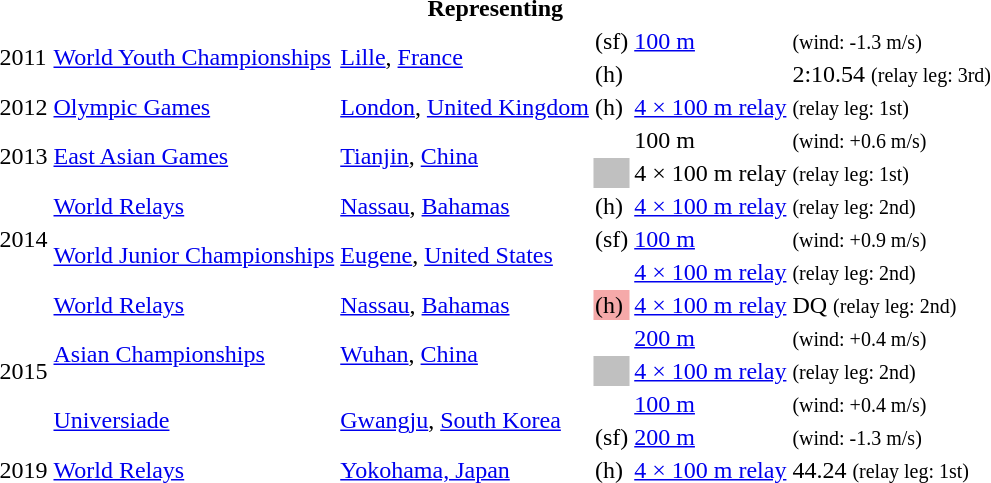<table>
<tr>
<th colspan="6">Representing </th>
</tr>
<tr>
<td rowspan=2>2011</td>
<td rowspan=2><a href='#'>World Youth Championships</a></td>
<td rowspan=2><a href='#'>Lille</a>, <a href='#'>France</a></td>
<td> (sf)</td>
<td><a href='#'>100 m</a></td>
<td> <small>(wind: -1.3 m/s)</small></td>
</tr>
<tr>
<td> (h)</td>
<td></td>
<td>2:10.54 <small>(relay leg: 3rd)</small></td>
</tr>
<tr>
<td>2012</td>
<td><a href='#'>Olympic Games</a></td>
<td><a href='#'>London</a>, <a href='#'>United Kingdom</a></td>
<td> (h)</td>
<td><a href='#'>4 × 100 m relay</a></td>
<td> <small>(relay leg: 1st)</small></td>
</tr>
<tr>
<td rowspan=2>2013</td>
<td rowspan=2><a href='#'>East Asian Games</a></td>
<td rowspan=2><a href='#'>Tianjin</a>, <a href='#'>China</a></td>
<td></td>
<td>100 m</td>
<td> <small>(wind: +0.6 m/s)</small></td>
</tr>
<tr>
<td bgcolor="silver"></td>
<td>4 × 100 m relay</td>
<td> <small>(relay leg: 1st)</small></td>
</tr>
<tr>
<td rowspan=3>2014</td>
<td><a href='#'>World Relays</a></td>
<td><a href='#'>Nassau</a>, <a href='#'>Bahamas</a></td>
<td> (h)</td>
<td><a href='#'>4 × 100 m relay</a></td>
<td> <small>(relay leg: 2nd)</small></td>
</tr>
<tr>
<td rowspan=2><a href='#'>World Junior Championships</a></td>
<td rowspan=2><a href='#'>Eugene</a>, <a href='#'>United States</a></td>
<td> (sf)</td>
<td><a href='#'>100 m</a></td>
<td> <small>(wind: +0.9 m/s)</small></td>
</tr>
<tr>
<td></td>
<td><a href='#'>4 × 100 m relay</a></td>
<td> <small>(relay leg: 2nd)</small></td>
</tr>
<tr>
<td rowspan=5>2015</td>
<td><a href='#'>World Relays</a></td>
<td><a href='#'>Nassau</a>, <a href='#'>Bahamas</a></td>
<td style="background:#F5A9A9;"> (h)</td>
<td><a href='#'>4 × 100 m relay</a></td>
<td>DQ <small>(relay leg: 2nd)</small></td>
</tr>
<tr>
<td rowspan=2><a href='#'>Asian Championships</a></td>
<td rowspan=2><a href='#'>Wuhan</a>, <a href='#'>China</a></td>
<td></td>
<td><a href='#'>200 m</a></td>
<td> <small>(wind: +0.4 m/s)</small></td>
</tr>
<tr>
<td bgcolor="silver"></td>
<td><a href='#'>4 × 100 m relay</a></td>
<td> <small>(relay leg: 2nd)</small></td>
</tr>
<tr>
<td rowspan=2><a href='#'>Universiade</a></td>
<td rowspan=2><a href='#'>Gwangju</a>, <a href='#'>South Korea</a></td>
<td></td>
<td><a href='#'>100 m</a></td>
<td> <small>(wind: +0.4 m/s)</small></td>
</tr>
<tr>
<td> (sf)</td>
<td><a href='#'>200 m</a></td>
<td> <small>(wind: -1.3 m/s)</small></td>
</tr>
<tr>
<td>2019</td>
<td><a href='#'>World Relays</a></td>
<td><a href='#'>Yokohama, Japan</a></td>
<td> (h)</td>
<td><a href='#'>4 × 100 m relay</a></td>
<td>44.24 <small>(relay leg: 1st)</small></td>
</tr>
<tr>
</tr>
</table>
